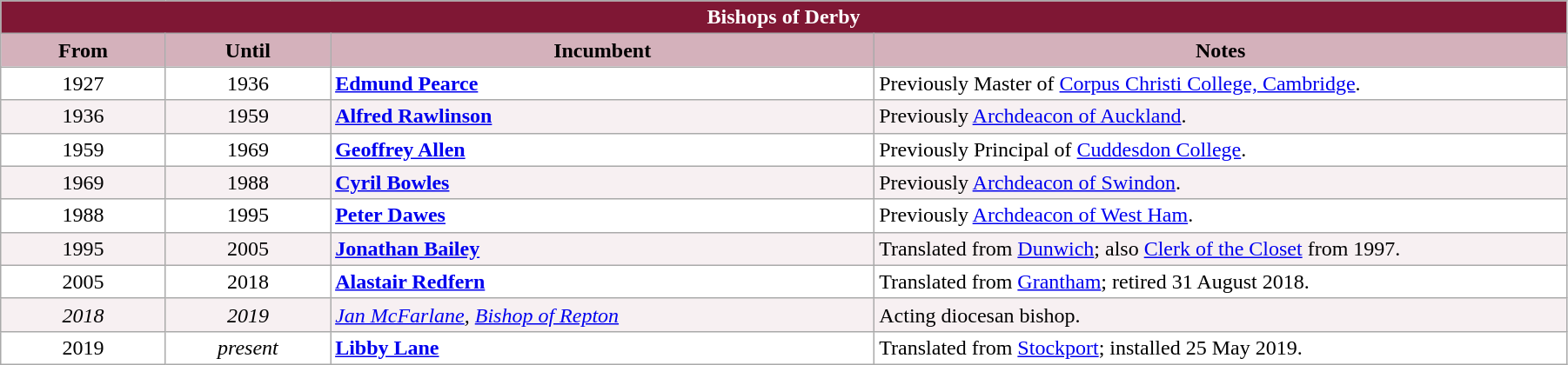<table class="wikitable" style="width:95%;" border="1" cellpadding="2">
<tr>
<th colspan="4" style="background-color: #7F1734; color: white;">Bishops of Derby</th>
</tr>
<tr>
<th style="background-color: #D4B1BB; width: 10%;">From</th>
<th style="background-color: #D4B1BB; width: 10%;">Until</th>
<th style="background-color: #D4B1BB; width: 33%;">Incumbent</th>
<th style="background-color: #D4B1BB; width: 42%;">Notes</th>
</tr>
<tr valign="top" style="background-color: white;">
<td style="text-align: center;">1927</td>
<td style="text-align: center;">1936</td>
<td> <strong><a href='#'>Edmund Pearce</a></strong></td>
<td>Previously Master of <a href='#'>Corpus Christi College, Cambridge</a>.</td>
</tr>
<tr valign="top" style="background-color: #F7F0F2;">
<td style="text-align: center;">1936</td>
<td style="text-align: center;">1959</td>
<td> <strong><a href='#'>Alfred Rawlinson</a></strong></td>
<td>Previously <a href='#'>Archdeacon of Auckland</a>.</td>
</tr>
<tr valign="top" style="background-color: white;">
<td style="text-align: center;">1959</td>
<td style="text-align: center;">1969</td>
<td> <strong><a href='#'>Geoffrey Allen</a></strong></td>
<td>Previously Principal of <a href='#'>Cuddesdon College</a>.</td>
</tr>
<tr valign="top" style="background-color: #F7F0F2;">
<td style="text-align: center;">1969</td>
<td style="text-align: center;">1988</td>
<td> <strong><a href='#'>Cyril Bowles</a></strong></td>
<td>Previously <a href='#'>Archdeacon of Swindon</a>.</td>
</tr>
<tr valign="top" style="background-color: white;">
<td style="text-align: center;">1988</td>
<td style="text-align: center;">1995</td>
<td> <strong><a href='#'>Peter Dawes</a></strong></td>
<td>Previously <a href='#'>Archdeacon of West Ham</a>.</td>
</tr>
<tr valign="top" style="background-color: #F7F0F2;">
<td style="text-align: center;">1995</td>
<td style="text-align: center;">2005</td>
<td> <strong><a href='#'>Jonathan Bailey</a></strong></td>
<td>Translated from <a href='#'>Dunwich</a>; also <a href='#'>Clerk of the Closet</a> from 1997.</td>
</tr>
<tr valign="top" style="background-color: white;">
<td style="text-align: center;">2005</td>
<td style="text-align: center;">2018</td>
<td> <strong><a href='#'>Alastair Redfern</a></strong></td>
<td>Translated from <a href='#'>Grantham</a>; retired 31 August 2018.</td>
</tr>
<tr valign="top" style="background-color: #F7F0F2;">
<td style="text-align: center;"><em>2018</em></td>
<td style="text-align: center;"><em>2019</em></td>
<td> <em><a href='#'>Jan McFarlane</a>, <a href='#'>Bishop of Repton</a></em></td>
<td>Acting diocesan bishop.</td>
</tr>
<tr valign="top" style="background-color: white;">
<td style="text-align: center;">2019</td>
<td style="text-align: center;"><em>present</em></td>
<td> <strong><a href='#'>Libby Lane</a></strong></td>
<td>Translated from <a href='#'>Stockport</a>; installed 25 May 2019.</td>
</tr>
</table>
